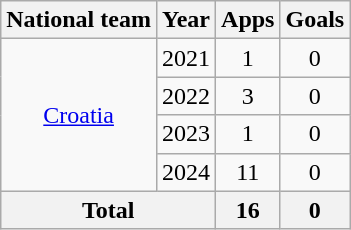<table class="wikitable" style="text-align: center;">
<tr>
<th>National team</th>
<th>Year</th>
<th>Apps</th>
<th>Goals</th>
</tr>
<tr>
<td rowspan="4" valign="center"><a href='#'>Croatia</a></td>
<td>2021</td>
<td>1</td>
<td>0</td>
</tr>
<tr>
<td>2022</td>
<td>3</td>
<td>0</td>
</tr>
<tr>
<td>2023</td>
<td>1</td>
<td>0</td>
</tr>
<tr>
<td>2024</td>
<td>11</td>
<td>0</td>
</tr>
<tr>
<th colspan="2">Total</th>
<th>16</th>
<th>0</th>
</tr>
</table>
